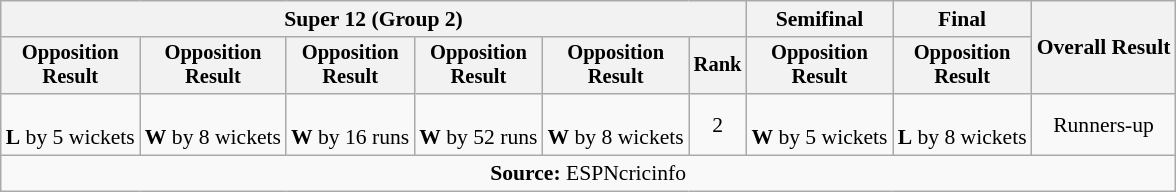<table class=wikitable style=font-size:90%;text-align:center>
<tr>
<th colspan=6>Super 12 (Group 2)</th>
<th>Semifinal</th>
<th>Final</th>
<th rowspan=2>Overall Result</th>
</tr>
<tr style=font-size:95%>
<th>Opposition<br>Result</th>
<th>Opposition<br>Result</th>
<th>Opposition<br>Result</th>
<th>Opposition<br>Result</th>
<th>Opposition<br>Result</th>
<th>Rank</th>
<th>Opposition<br>Result</th>
<th>Opposition<br>Result</th>
</tr>
<tr>
<td><br><strong>L</strong> by 5 wickets</td>
<td><br><strong>W</strong> by 8 wickets</td>
<td><br><strong>W</strong> by 16 runs</td>
<td><br><strong>W</strong> by 52 runs</td>
<td><br><strong>W</strong> by 8 wickets</td>
<td>2</td>
<td><br><strong>W</strong> by 5 wickets</td>
<td><br><strong>L</strong> by 8 wickets</td>
<td>Runners-up</td>
</tr>
<tr>
<td colspan="11"><strong>Source:</strong> ESPNcricinfo</td>
</tr>
</table>
